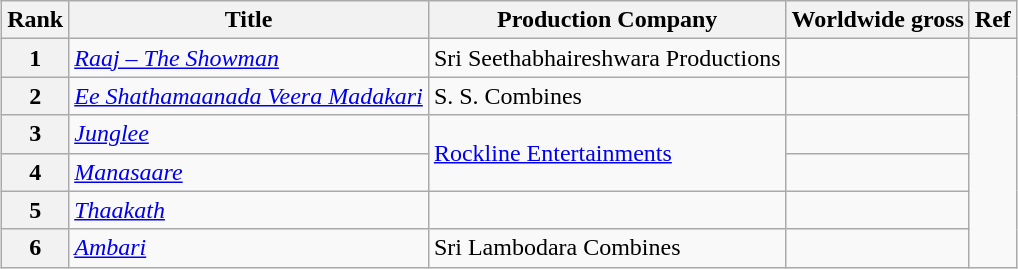<table class="wikitable sortable" style="margin:auto; margin:auto;">
<tr>
<th>Rank</th>
<th>Title</th>
<th>Production Company</th>
<th>Worldwide gross</th>
<th>Ref</th>
</tr>
<tr>
<th>1</th>
<td><em><a href='#'>Raaj – The Showman</a></em></td>
<td>Sri Seethabhaireshwara Productions</td>
<td></td>
<td rowspan="6"></td>
</tr>
<tr>
<th>2</th>
<td><em><a href='#'>Ee Shathamaanada Veera Madakari</a></em></td>
<td>S. S. Combines</td>
<td></td>
</tr>
<tr>
<th>3</th>
<td><em><a href='#'>Junglee</a></em></td>
<td rowspan="2"><a href='#'>Rockline Entertainments</a></td>
<td></td>
</tr>
<tr>
<th>4</th>
<td><em><a href='#'>Manasaare</a></em></td>
<td></td>
</tr>
<tr>
<th>5</th>
<td><em><a href='#'>Thaakath</a></em></td>
<td></td>
<td></td>
</tr>
<tr>
<th>6</th>
<td><em><a href='#'>Ambari</a></em></td>
<td>Sri Lambodara Combines</td>
<td></td>
</tr>
</table>
